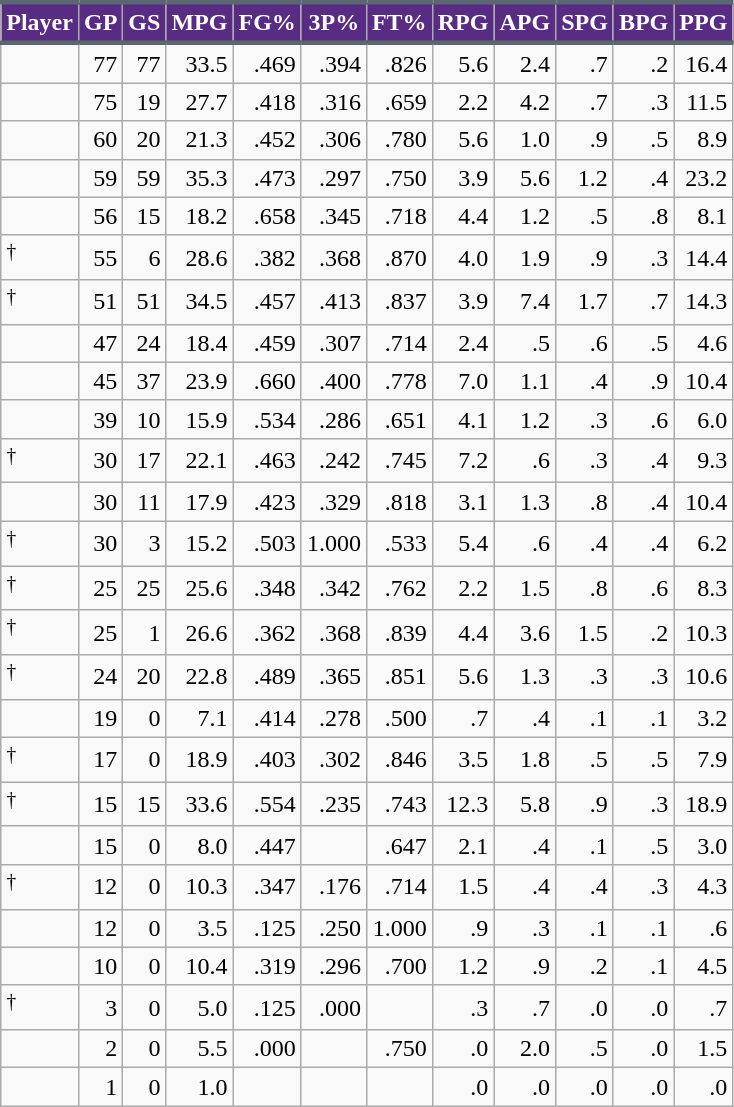<table class="wikitable sortable" style="text-align:right;">
<tr>
<th style="background:#582C83; color:#FFFFFF; border-top:#5B6770 3px solid; border-bottom:#5B6770 3px solid;">Player</th>
<th style="background:#582C83; color:#FFFFFF; border-top:#5B6770 3px solid; border-bottom:#5B6770 3px solid;">GP</th>
<th style="background:#582C83; color:#FFFFFF; border-top:#5B6770 3px solid; border-bottom:#5B6770 3px solid;">GS</th>
<th style="background:#582C83; color:#FFFFFF; border-top:#5B6770 3px solid; border-bottom:#5B6770 3px solid;">MPG</th>
<th style="background:#582C83; color:#FFFFFF; border-top:#5B6770 3px solid; border-bottom:#5B6770 3px solid;">FG%</th>
<th style="background:#582C83; color:#FFFFFF; border-top:#5B6770 3px solid; border-bottom:#5B6770 3px solid;">3P%</th>
<th style="background:#582C83; color:#FFFFFF; border-top:#5B6770 3px solid; border-bottom:#5B6770 3px solid;">FT%</th>
<th style="background:#582C83; color:#FFFFFF; border-top:#5B6770 3px solid; border-bottom:#5B6770 3px solid;">RPG</th>
<th style="background:#582C83; color:#FFFFFF; border-top:#5B6770 3px solid; border-bottom:#5B6770 3px solid;">APG</th>
<th style="background:#582C83; color:#FFFFFF; border-top:#5B6770 3px solid; border-bottom:#5B6770 3px solid;">SPG</th>
<th style="background:#582C83; color:#FFFFFF; border-top:#5B6770 3px solid; border-bottom:#5B6770 3px solid;">BPG</th>
<th style="background:#582C83; color:#FFFFFF; border-top:#5B6770 3px solid; border-bottom:#5B6770 3px solid;">PPG</th>
</tr>
<tr>
<td style="text-align:left;"></td>
<td>77</td>
<td>77</td>
<td>33.5</td>
<td>.469</td>
<td>.394</td>
<td>.826</td>
<td>5.6</td>
<td>2.4</td>
<td>.7</td>
<td>.2</td>
<td>16.4</td>
</tr>
<tr>
<td style="text-align:left;"></td>
<td>75</td>
<td>19</td>
<td>27.7</td>
<td>.418</td>
<td>.316</td>
<td>.659</td>
<td>2.2</td>
<td>4.2</td>
<td>.7</td>
<td>.3</td>
<td>11.5</td>
</tr>
<tr>
<td style="text-align:left;"></td>
<td>60</td>
<td>20</td>
<td>21.3</td>
<td>.452</td>
<td>.306</td>
<td>.780</td>
<td>5.6</td>
<td>1.0</td>
<td>.9</td>
<td>.5</td>
<td>8.9</td>
</tr>
<tr>
<td style="text-align:left;"></td>
<td>59</td>
<td>59</td>
<td>35.3</td>
<td>.473</td>
<td>.297</td>
<td>.750</td>
<td>3.9</td>
<td>5.6</td>
<td>1.2</td>
<td>.4</td>
<td>23.2</td>
</tr>
<tr>
<td style="text-align:left;"></td>
<td>56</td>
<td>15</td>
<td>18.2</td>
<td>.658</td>
<td>.345</td>
<td>.718</td>
<td>4.4</td>
<td>1.2</td>
<td>.5</td>
<td>.8</td>
<td>8.1</td>
</tr>
<tr>
<td style="text-align:left;"><sup>†</sup></td>
<td>55</td>
<td>6</td>
<td>28.6</td>
<td>.382</td>
<td>.368</td>
<td>.870</td>
<td>4.0</td>
<td>1.9</td>
<td>.9</td>
<td>.3</td>
<td>14.4</td>
</tr>
<tr>
<td style="text-align:left;"><sup>†</sup></td>
<td>51</td>
<td>51</td>
<td>34.5</td>
<td>.457</td>
<td>.413</td>
<td>.837</td>
<td>3.9</td>
<td>7.4</td>
<td>1.7</td>
<td>.7</td>
<td>14.3</td>
</tr>
<tr>
<td style="text-align:left;"></td>
<td>47</td>
<td>24</td>
<td>18.4</td>
<td>.459</td>
<td>.307</td>
<td>.714</td>
<td>2.4</td>
<td>.5</td>
<td>.6</td>
<td>.5</td>
<td>4.6</td>
</tr>
<tr>
<td style="text-align:left;"></td>
<td>45</td>
<td>37</td>
<td>23.9</td>
<td>.660</td>
<td>.400</td>
<td>.778</td>
<td>7.0</td>
<td>1.1</td>
<td>.4</td>
<td>.9</td>
<td>10.4</td>
</tr>
<tr>
<td style="text-align:left;"></td>
<td>39</td>
<td>10</td>
<td>15.9</td>
<td>.534</td>
<td>.286</td>
<td>.651</td>
<td>4.1</td>
<td>1.2</td>
<td>.3</td>
<td>.6</td>
<td>6.0</td>
</tr>
<tr>
<td style="text-align:left;"><sup>†</sup></td>
<td>30</td>
<td>17</td>
<td>22.1</td>
<td>.463</td>
<td>.242</td>
<td>.745</td>
<td>7.2</td>
<td>.6</td>
<td>.3</td>
<td>.4</td>
<td>9.3</td>
</tr>
<tr>
<td style="text-align:left;"></td>
<td>30</td>
<td>11</td>
<td>17.9</td>
<td>.423</td>
<td>.329</td>
<td>.818</td>
<td>3.1</td>
<td>1.3</td>
<td>.8</td>
<td>.4</td>
<td>10.4</td>
</tr>
<tr>
<td style="text-align:left;"><sup>†</sup></td>
<td>30</td>
<td>3</td>
<td>15.2</td>
<td>.503</td>
<td>1.000</td>
<td>.533</td>
<td>5.4</td>
<td>.6</td>
<td>.4</td>
<td>.4</td>
<td>6.2</td>
</tr>
<tr>
<td style="text-align:left;"><sup>†</sup></td>
<td>25</td>
<td>25</td>
<td>25.6</td>
<td>.348</td>
<td>.342</td>
<td>.762</td>
<td>2.2</td>
<td>1.5</td>
<td>.8</td>
<td>.6</td>
<td>8.3</td>
</tr>
<tr>
<td style="text-align:left;"><sup>†</sup></td>
<td>25</td>
<td>1</td>
<td>26.6</td>
<td>.362</td>
<td>.368</td>
<td>.839</td>
<td>4.4</td>
<td>3.6</td>
<td>1.5</td>
<td>.2</td>
<td>10.3</td>
</tr>
<tr>
<td style="text-align:left;"><sup>†</sup></td>
<td>24</td>
<td>20</td>
<td>22.8</td>
<td>.489</td>
<td>.365</td>
<td>.851</td>
<td>5.6</td>
<td>1.3</td>
<td>.3</td>
<td>.3</td>
<td>10.6</td>
</tr>
<tr>
<td style="text-align:left;"></td>
<td>19</td>
<td>0</td>
<td>7.1</td>
<td>.414</td>
<td>.278</td>
<td>.500</td>
<td>.7</td>
<td>.4</td>
<td>.1</td>
<td>.1</td>
<td>3.2</td>
</tr>
<tr>
<td style="text-align:left;"><sup>†</sup></td>
<td>17</td>
<td>0</td>
<td>18.9</td>
<td>.403</td>
<td>.302</td>
<td>.846</td>
<td>3.5</td>
<td>1.8</td>
<td>.5</td>
<td>.5</td>
<td>7.9</td>
</tr>
<tr>
<td style="text-align:left;"><sup>†</sup></td>
<td>15</td>
<td>15</td>
<td>33.6</td>
<td>.554</td>
<td>.235</td>
<td>.743</td>
<td>12.3</td>
<td>5.8</td>
<td>.9</td>
<td>.3</td>
<td>18.9</td>
</tr>
<tr>
<td style="text-align:left;"></td>
<td>15</td>
<td>0</td>
<td>8.0</td>
<td>.447</td>
<td></td>
<td>.647</td>
<td>2.1</td>
<td>.4</td>
<td>.1</td>
<td>.5</td>
<td>3.0</td>
</tr>
<tr>
<td style="text-align:left;"><sup>†</sup></td>
<td>12</td>
<td>0</td>
<td>10.3</td>
<td>.347</td>
<td>.176</td>
<td>.714</td>
<td>1.5</td>
<td>.4</td>
<td>.4</td>
<td>.3</td>
<td>4.3</td>
</tr>
<tr>
<td style="text-align:left;"></td>
<td>12</td>
<td>0</td>
<td>3.5</td>
<td>.125</td>
<td>.250</td>
<td>1.000</td>
<td>.9</td>
<td>.3</td>
<td>.1</td>
<td>.1</td>
<td>.6</td>
</tr>
<tr>
<td style="text-align:left;"></td>
<td>10</td>
<td>0</td>
<td>10.4</td>
<td>.319</td>
<td>.296</td>
<td>.700</td>
<td>1.2</td>
<td>.9</td>
<td>.2</td>
<td>.1</td>
<td>4.5</td>
</tr>
<tr>
<td style="text-align:left;"><sup>†</sup></td>
<td>3</td>
<td>0</td>
<td>5.0</td>
<td>.125</td>
<td>.000</td>
<td></td>
<td>.3</td>
<td>.7</td>
<td>.0</td>
<td>.0</td>
<td>.7</td>
</tr>
<tr>
<td style="text-align:left;"></td>
<td>2</td>
<td>0</td>
<td>5.5</td>
<td>.000</td>
<td></td>
<td>.750</td>
<td>.0</td>
<td>2.0</td>
<td>.5</td>
<td>.0</td>
<td>1.5</td>
</tr>
<tr>
<td style="text-align:left;"></td>
<td>1</td>
<td>0</td>
<td>1.0</td>
<td></td>
<td></td>
<td></td>
<td>.0</td>
<td>.0</td>
<td>.0</td>
<td>.0</td>
<td>.0</td>
</tr>
</table>
